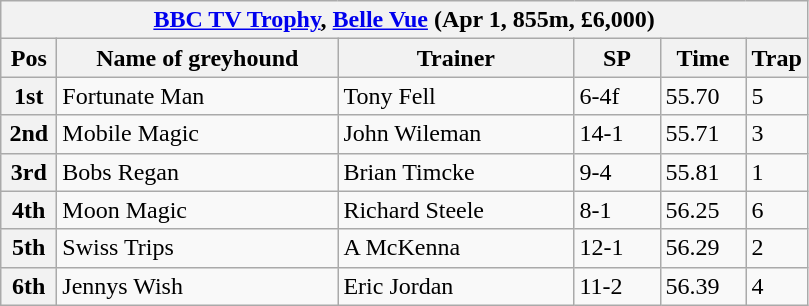<table class="wikitable">
<tr>
<th colspan="6"><a href='#'>BBC TV Trophy</a>, <a href='#'>Belle Vue</a> (Apr 1, 855m, £6,000)</th>
</tr>
<tr>
<th width=30>Pos</th>
<th width=180>Name of greyhound</th>
<th width=150>Trainer</th>
<th width=50>SP</th>
<th width=50>Time</th>
<th width=30>Trap</th>
</tr>
<tr>
<th>1st</th>
<td>Fortunate Man</td>
<td>Tony Fell</td>
<td>6-4f</td>
<td>55.70</td>
<td>5</td>
</tr>
<tr>
<th>2nd</th>
<td>Mobile Magic</td>
<td>John Wileman</td>
<td>14-1</td>
<td>55.71</td>
<td>3</td>
</tr>
<tr>
<th>3rd</th>
<td>Bobs Regan</td>
<td>Brian Timcke</td>
<td>9-4</td>
<td>55.81</td>
<td>1</td>
</tr>
<tr>
<th>4th</th>
<td>Moon Magic</td>
<td>Richard Steele</td>
<td>8-1</td>
<td>56.25</td>
<td>6</td>
</tr>
<tr>
<th>5th</th>
<td>Swiss Trips</td>
<td>A McKenna</td>
<td>12-1</td>
<td>56.29</td>
<td>2</td>
</tr>
<tr>
<th>6th</th>
<td>Jennys Wish</td>
<td>Eric Jordan</td>
<td>11-2</td>
<td>56.39</td>
<td>4</td>
</tr>
</table>
